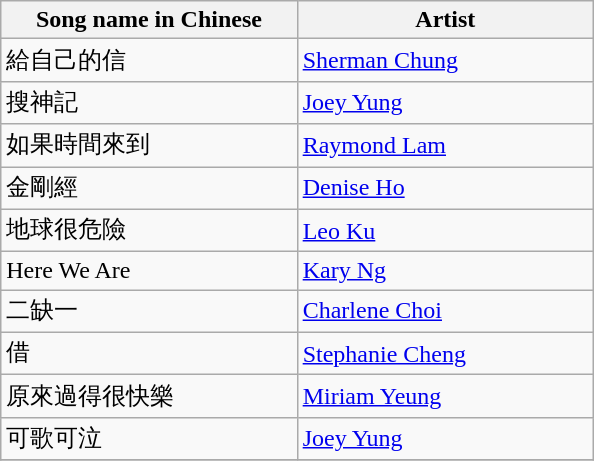<table class="wikitable">
<tr>
<th width=40%>Song name in Chinese</th>
<th width=40%>Artist</th>
</tr>
<tr>
<td>給自己的信</td>
<td><a href='#'>Sherman Chung</a></td>
</tr>
<tr>
<td>搜神記</td>
<td><a href='#'>Joey Yung</a></td>
</tr>
<tr>
<td>如果時間來到</td>
<td><a href='#'>Raymond Lam</a></td>
</tr>
<tr>
<td>金剛經</td>
<td><a href='#'>Denise Ho</a></td>
</tr>
<tr>
<td>地球很危險</td>
<td><a href='#'>Leo Ku</a></td>
</tr>
<tr>
<td>Here We Are</td>
<td><a href='#'>Kary Ng</a></td>
</tr>
<tr>
<td>二缺一</td>
<td><a href='#'>Charlene Choi</a></td>
</tr>
<tr>
<td>借</td>
<td><a href='#'>Stephanie Cheng</a></td>
</tr>
<tr>
<td>原來過得很快樂</td>
<td><a href='#'>Miriam Yeung</a></td>
</tr>
<tr>
<td>可歌可泣</td>
<td><a href='#'>Joey Yung</a></td>
</tr>
<tr>
</tr>
</table>
